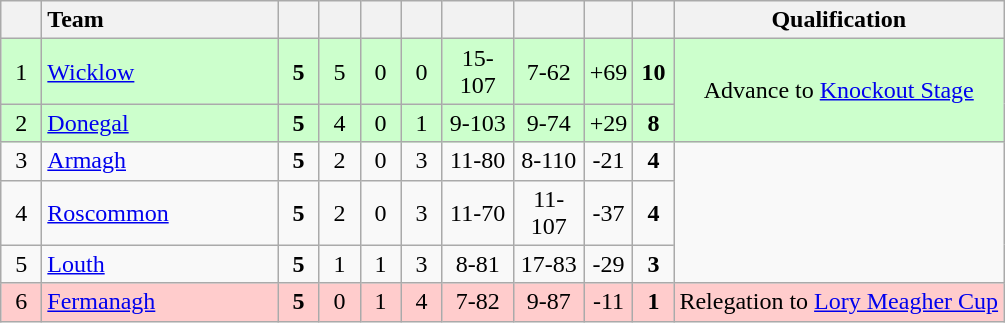<table class="wikitable" style="text-align:center">
<tr>
<th width=20></th>
<th width=150 style="text-align:left;">Team</th>
<th width=20></th>
<th width=20></th>
<th width=20></th>
<th width=20></th>
<th width=40></th>
<th width=40></th>
<th width=20></th>
<th width=20></th>
<th>Qualification</th>
</tr>
<tr style="background:#ccffcc">
<td>1</td>
<td style="text-align:left"> <a href='#'>Wicklow</a></td>
<td><strong>5</strong></td>
<td>5</td>
<td>0</td>
<td>0</td>
<td>15-107</td>
<td>7-62</td>
<td>+69</td>
<td><strong>10</strong></td>
<td rowspan="2">Advance to <a href='#'>Knockout Stage</a></td>
</tr>
<tr style="background:#ccffcc">
<td>2</td>
<td style="text-align:left"> <a href='#'>Donegal</a></td>
<td><strong>5</strong></td>
<td>4</td>
<td>0</td>
<td>1</td>
<td>9-103</td>
<td>9-74</td>
<td>+29</td>
<td><strong>8</strong></td>
</tr>
<tr>
<td>3</td>
<td style="text-align:left"> <a href='#'>Armagh</a></td>
<td><strong>5</strong></td>
<td>2</td>
<td>0</td>
<td>3</td>
<td>11-80</td>
<td>8-110</td>
<td>-21</td>
<td><strong>4</strong></td>
<td rowspan="3"></td>
</tr>
<tr>
<td>4</td>
<td style="text-align:left"> <a href='#'>Roscommon</a></td>
<td><strong>5</strong></td>
<td>2</td>
<td>0</td>
<td>3</td>
<td>11-70</td>
<td>11-107</td>
<td>-37</td>
<td><strong>4</strong></td>
</tr>
<tr>
<td>5</td>
<td style="text-align:left"> <a href='#'>Louth</a></td>
<td><strong>5</strong></td>
<td>1</td>
<td>1</td>
<td>3</td>
<td>8-81</td>
<td>17-83</td>
<td>-29</td>
<td><strong>3</strong></td>
</tr>
<tr style="background:#ffcccc">
<td>6</td>
<td style="text-align:left"> <a href='#'>Fermanagh</a></td>
<td><strong>5</strong></td>
<td>0</td>
<td>1</td>
<td>4</td>
<td>7-82</td>
<td>9-87</td>
<td>-11</td>
<td><strong>1</strong></td>
<td>Relegation to <a href='#'>Lory Meagher Cup</a></td>
</tr>
</table>
